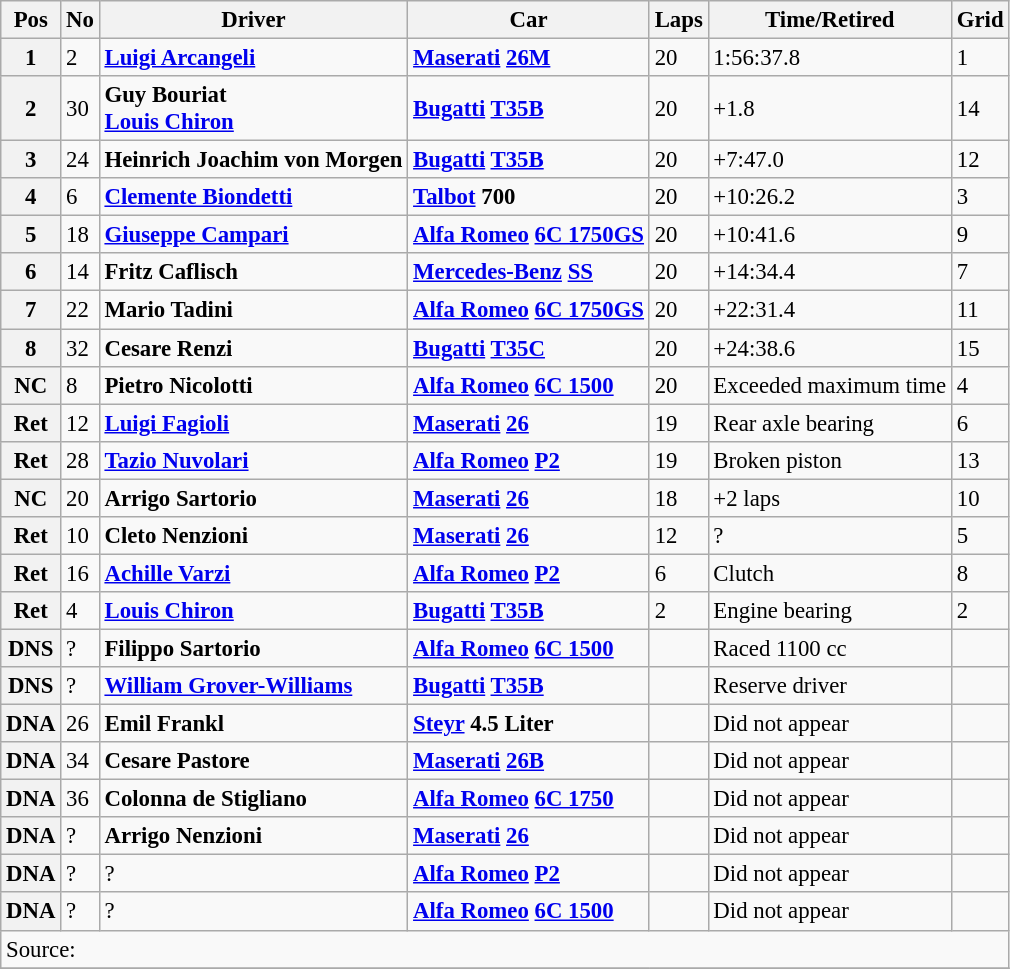<table class="wikitable" style="font-size: 95%;">
<tr>
<th>Pos</th>
<th>No</th>
<th>Driver</th>
<th>Car</th>
<th>Laps</th>
<th>Time/Retired</th>
<th>Grid</th>
</tr>
<tr>
<th>1</th>
<td>2</td>
<td> <strong><a href='#'>Luigi Arcangeli</a></strong></td>
<td><strong><a href='#'>Maserati</a> <a href='#'>26M</a></strong></td>
<td>20</td>
<td>1:56:37.8</td>
<td>1</td>
</tr>
<tr>
<th>2</th>
<td>30</td>
<td> <strong>Guy Bouriat</strong><br> <strong><a href='#'>Louis Chiron</a></strong></td>
<td><strong><a href='#'>Bugatti</a> <a href='#'>T35B</a></strong></td>
<td>20</td>
<td>+1.8</td>
<td>14</td>
</tr>
<tr>
<th>3</th>
<td>24</td>
<td> <strong>Heinrich Joachim von Morgen</strong></td>
<td><strong><a href='#'>Bugatti</a> <a href='#'>T35B</a></strong></td>
<td>20</td>
<td>+7:47.0</td>
<td>12</td>
</tr>
<tr>
<th>4</th>
<td>6</td>
<td> <strong><a href='#'>Clemente Biondetti</a></strong></td>
<td><strong><a href='#'>Talbot</a> 700</strong></td>
<td>20</td>
<td>+10:26.2</td>
<td>3</td>
</tr>
<tr>
<th>5</th>
<td>18</td>
<td> <strong><a href='#'>Giuseppe Campari</a></strong></td>
<td><strong><a href='#'>Alfa Romeo</a> <a href='#'>6C 1750GS</a></strong></td>
<td>20</td>
<td>+10:41.6</td>
<td>9</td>
</tr>
<tr>
<th>6</th>
<td>14</td>
<td> <strong>Fritz Caflisch</strong></td>
<td><strong><a href='#'>Mercedes-Benz</a> <a href='#'>SS</a></strong></td>
<td>20</td>
<td>+14:34.4</td>
<td>7</td>
</tr>
<tr>
<th>7</th>
<td>22</td>
<td> <strong>Mario Tadini</strong></td>
<td><strong><a href='#'>Alfa Romeo</a> <a href='#'>6C 1750GS</a></strong></td>
<td>20</td>
<td>+22:31.4</td>
<td>11</td>
</tr>
<tr>
<th>8</th>
<td>32</td>
<td> <strong>Cesare Renzi</strong></td>
<td><strong><a href='#'>Bugatti</a> <a href='#'>T35C</a></strong></td>
<td>20</td>
<td>+24:38.6</td>
<td>15</td>
</tr>
<tr>
<th>NC</th>
<td>8</td>
<td> <strong>Pietro Nicolotti</strong></td>
<td><strong><a href='#'>Alfa Romeo</a> <a href='#'>6C 1500</a></strong></td>
<td>20</td>
<td>Exceeded maximum time</td>
<td>4</td>
</tr>
<tr>
<th>Ret</th>
<td>12</td>
<td> <strong><a href='#'>Luigi Fagioli</a></strong></td>
<td><strong><a href='#'>Maserati</a> <a href='#'>26</a></strong></td>
<td>19</td>
<td>Rear axle bearing</td>
<td>6</td>
</tr>
<tr>
<th>Ret</th>
<td>28</td>
<td> <strong><a href='#'>Tazio Nuvolari</a></strong></td>
<td><strong><a href='#'>Alfa Romeo</a> <a href='#'>P2</a></strong></td>
<td>19</td>
<td>Broken piston</td>
<td>13</td>
</tr>
<tr>
<th>NC</th>
<td>20</td>
<td> <strong>Arrigo Sartorio</strong></td>
<td><strong><a href='#'>Maserati</a> <a href='#'>26</a></strong></td>
<td>18</td>
<td>+2 laps</td>
<td>10</td>
</tr>
<tr>
<th>Ret</th>
<td>10</td>
<td> <strong>Cleto Nenzioni</strong></td>
<td><strong><a href='#'>Maserati</a> <a href='#'>26</a></strong></td>
<td>12</td>
<td>?</td>
<td>5</td>
</tr>
<tr>
<th>Ret</th>
<td>16</td>
<td> <strong><a href='#'>Achille Varzi</a></strong></td>
<td><strong><a href='#'>Alfa Romeo</a> <a href='#'>P2</a></strong></td>
<td>6</td>
<td>Clutch</td>
<td>8</td>
</tr>
<tr>
<th>Ret</th>
<td>4</td>
<td> <strong><a href='#'>Louis Chiron</a></strong></td>
<td><strong><a href='#'>Bugatti</a> <a href='#'>T35B</a></strong></td>
<td>2</td>
<td>Engine bearing</td>
<td>2</td>
</tr>
<tr>
<th>DNS</th>
<td>?</td>
<td> <strong>Filippo Sartorio</strong></td>
<td><strong><a href='#'>Alfa Romeo</a> <a href='#'>6C 1500</a></strong></td>
<td></td>
<td>Raced 1100 cc</td>
<td></td>
</tr>
<tr>
<th>DNS</th>
<td>?</td>
<td> <strong><a href='#'>William Grover-Williams</a></strong></td>
<td><strong><a href='#'>Bugatti</a> <a href='#'>T35B</a></strong></td>
<td></td>
<td>Reserve driver</td>
<td></td>
</tr>
<tr>
<th>DNA</th>
<td>26</td>
<td> <strong>Emil Frankl</strong></td>
<td><strong><a href='#'>Steyr</a> 4.5 Liter</strong></td>
<td></td>
<td>Did not appear</td>
<td></td>
</tr>
<tr>
<th>DNA</th>
<td>34</td>
<td> <strong>Cesare Pastore</strong></td>
<td><strong><a href='#'>Maserati</a> <a href='#'>26B</a></strong></td>
<td></td>
<td>Did not appear</td>
<td></td>
</tr>
<tr>
<th>DNA</th>
<td>36</td>
<td> <strong>Colonna de Stigliano</strong></td>
<td><strong><a href='#'>Alfa Romeo</a> <a href='#'>6C 1750</a></strong></td>
<td></td>
<td>Did not appear</td>
<td></td>
</tr>
<tr>
<th>DNA</th>
<td>?</td>
<td> <strong>Arrigo Nenzioni</strong></td>
<td><strong><a href='#'>Maserati</a> <a href='#'>26</a></strong></td>
<td></td>
<td>Did not appear</td>
<td></td>
</tr>
<tr>
<th>DNA</th>
<td>?</td>
<td> ?</td>
<td><strong><a href='#'>Alfa Romeo</a> <a href='#'>P2</a></strong></td>
<td></td>
<td>Did not appear</td>
<td></td>
</tr>
<tr>
<th>DNA</th>
<td>?</td>
<td> ?</td>
<td><strong><a href='#'>Alfa Romeo</a> <a href='#'>6C 1500</a></strong></td>
<td></td>
<td>Did not appear</td>
<td></td>
</tr>
<tr>
<td colspan=7>Source:</td>
</tr>
<tr>
</tr>
</table>
